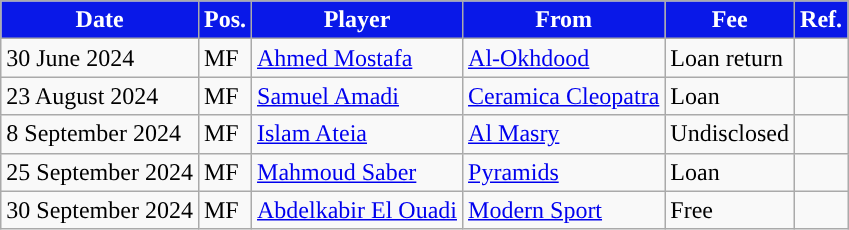<table class="wikitable plainrowheaders sortable">
<tr>
<th style="background:#0918e8; color:#ffffff; ">Date</th>
<th style="background:#0918e8; color:#ffffff; ">Pos.</th>
<th style="background:#0918e8; color:#ffffff; ">Player</th>
<th style="background:#0918e8; color:#ffffff; ">From</th>
<th style="background:#0918e8; color:#ffffff; ">Fee</th>
<th style="background:#0918e8; color:#ffffff; ">Ref.</th>
</tr>
<tr>
<td>30 June 2024</td>
<td>MF</td>
<td> <a href='#'>Ahmed Mostafa</a></td>
<td> <a href='#'>Al-Okhdood</a></td>
<td>Loan return</td>
<td></td>
</tr>
<tr>
<td>23 August 2024</td>
<td>MF</td>
<td> <a href='#'>Samuel Amadi</a></td>
<td> <a href='#'>Ceramica Cleopatra</a></td>
<td>Loan</td>
<td></td>
</tr>
<tr>
<td>8 September 2024</td>
<td>MF</td>
<td> <a href='#'>Islam Ateia</a></td>
<td> <a href='#'>Al Masry</a></td>
<td>Undisclosed</td>
<td></td>
</tr>
<tr>
<td>25 September 2024</td>
<td>MF</td>
<td> <a href='#'>Mahmoud Saber</a></td>
<td> <a href='#'>Pyramids</a></td>
<td>Loan</td>
<td></td>
</tr>
<tr>
<td>30 September 2024</td>
<td>MF</td>
<td> <a href='#'>Abdelkabir El Ouadi</a></td>
<td> <a href='#'>Modern Sport</a></td>
<td>Free</td>
<td></td>
</tr>
</table>
